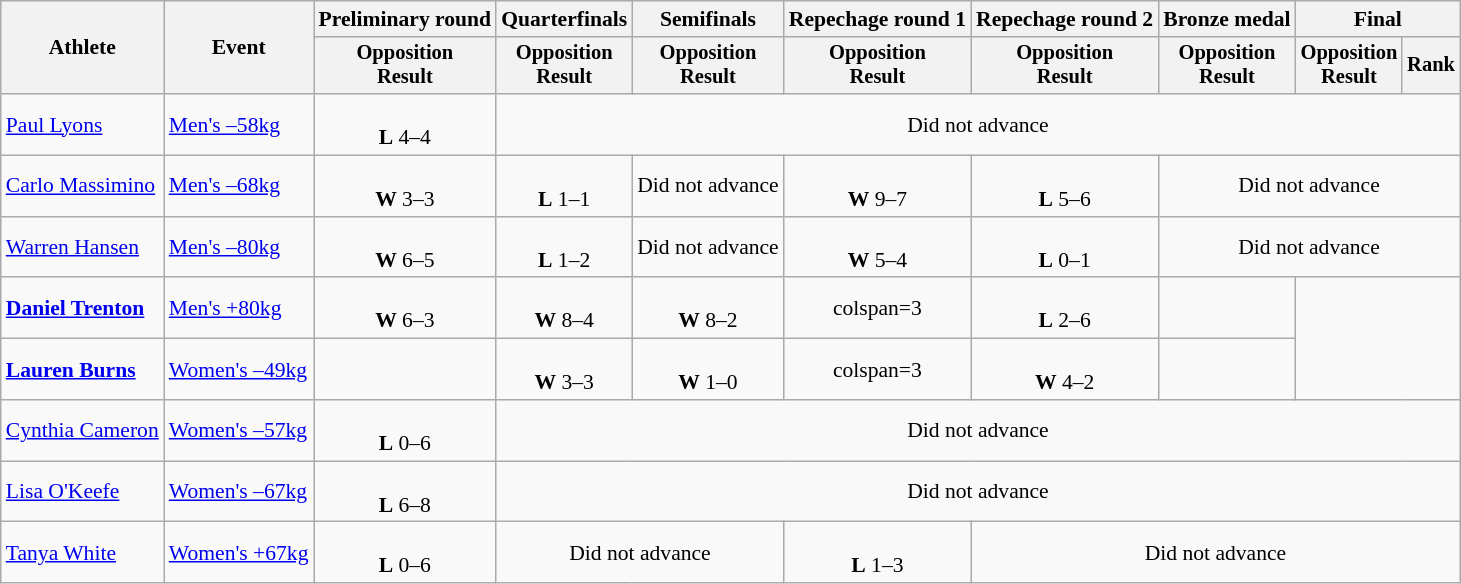<table class="wikitable" style="font-size:90%">
<tr>
<th rowspan=2>Athlete</th>
<th rowspan=2>Event</th>
<th>Preliminary round</th>
<th>Quarterfinals</th>
<th>Semifinals</th>
<th>Repechage round 1</th>
<th>Repechage round 2</th>
<th>Bronze medal</th>
<th colspan=2>Final</th>
</tr>
<tr style="font-size:95%">
<th>Opposition<br>Result</th>
<th>Opposition<br>Result</th>
<th>Opposition<br>Result</th>
<th>Opposition<br>Result</th>
<th>Opposition<br>Result</th>
<th>Opposition<br>Result</th>
<th>Opposition<br>Result</th>
<th>Rank</th>
</tr>
<tr align=center>
<td align=left><a href='#'>Paul Lyons</a></td>
<td align=left><a href='#'>Men's –58kg</a></td>
<td><br><strong>L</strong> 4–4 </td>
<td colspan=7>Did not advance</td>
</tr>
<tr align=center>
<td align=left><a href='#'>Carlo Massimino</a></td>
<td align=left><a href='#'>Men's –68kg</a></td>
<td><br><strong>W</strong> 3–3 </td>
<td><br><strong>L</strong> 1–1 </td>
<td>Did not advance</td>
<td><br> <strong>W</strong> 9–7</td>
<td><br><strong>L</strong> 5–6</td>
<td colspan=3>Did not advance</td>
</tr>
<tr align=center>
<td align=left><a href='#'>Warren Hansen</a></td>
<td align=left><a href='#'>Men's –80kg</a></td>
<td><br><strong>W</strong> 6–5</td>
<td><br><strong>L</strong> 1–2</td>
<td>Did not advance</td>
<td><br><strong>W</strong> 5–4</td>
<td><br><strong>L</strong> 0–1</td>
<td colspan=3>Did not advance</td>
</tr>
<tr ALIGN=CENTER>
<td align=left><strong><a href='#'>Daniel Trenton</a></strong></td>
<td align=left><a href='#'>Men's +80kg</a></td>
<td><br><strong>W</strong> 6–3</td>
<td><br><strong>W</strong> 8–4</td>
<td><br><strong>W</strong> 8–2</td>
<td>colspan=3 </td>
<td><br><strong>L</strong> 2–6</td>
<td></td>
</tr>
<tr align=center>
<td align=left><strong><a href='#'>Lauren Burns</a></strong></td>
<td align=left><a href='#'>Women's –49kg</a></td>
<td></td>
<td><br><strong>W</strong> 3–3 </td>
<td><br><strong>W</strong> 1–0</td>
<td>colspan=3 </td>
<td><br><strong>W</strong> 4–2</td>
<td></td>
</tr>
<tr align=center>
<td align=left><a href='#'>Cynthia Cameron</a></td>
<td align=left><a href='#'>Women's –57kg</a></td>
<td><br><strong>L</strong> 0–6</td>
<td colspan=7>Did not advance</td>
</tr>
<tr ALIGN=CENTER>
<td align=left><a href='#'>Lisa O'Keefe</a></td>
<td align=left><a href='#'>Women's –67kg</a></td>
<td><br><strong>L</strong> 6–8</td>
<td colspan=7>Did not advance</td>
</tr>
<tr ALIGN=CENTER>
<td align=left><a href='#'>Tanya White</a></td>
<td align=left><a href='#'>Women's +67kg</a></td>
<td><br><strong>L</strong> 0–6</td>
<td colspan=2>Did not advance</td>
<td><br><strong>L</strong> 1–3</td>
<td colspan=4>Did not advance</td>
</tr>
</table>
